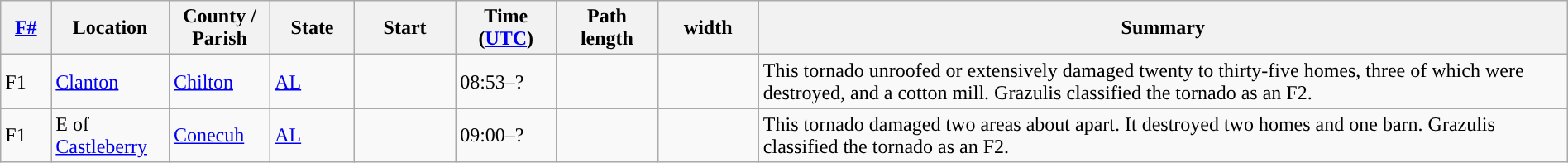<table class="wikitable sortable" style="width:100%;">
<tr>
<th scope="col"  style="width:3%; text-align:center;"><a href='#'>F#</a></th>
<th scope="col"  style="width:7%; text-align:center;" class="unsortable">Location</th>
<th scope="col"  style="width:6%; text-align:center;" class="unsortable">County / Parish</th>
<th scope="col"  style="width:5%; text-align:center;">State</th>
<th scope="col"  style="width:6%; text-align:center;">Start<br></th>
<th scope="col"  style="width:6%; text-align:center;">Time (<a href='#'>UTC</a>)</th>
<th scope="col"  style="width:6%; text-align:center;">Path length</th>
<th scope="col"  style="width:6%; text-align:center;"> width</th>
<th scope="col" class="unsortable" style="width:48%; text-align:center;">Summary</th>
</tr>
<tr>
<td>F1</td>
<td><a href='#'>Clanton</a></td>
<td><a href='#'>Chilton</a></td>
<td><a href='#'>AL</a></td>
<td></td>
<td>08:53–?</td>
<td></td>
<td></td>
<td>This tornado unroofed or extensively damaged twenty to thirty-five homes, three of which were destroyed, and a cotton mill. Grazulis classified the tornado as an F2.</td>
</tr>
<tr>
<td>F1</td>
<td>E of <a href='#'>Castleberry</a></td>
<td><a href='#'>Conecuh</a></td>
<td><a href='#'>AL</a></td>
<td></td>
<td>09:00–?</td>
<td></td>
<td></td>
<td>This tornado damaged two areas about  apart. It destroyed two homes and one barn. Grazulis classified the tornado as an F2.</td>
</tr>
</table>
